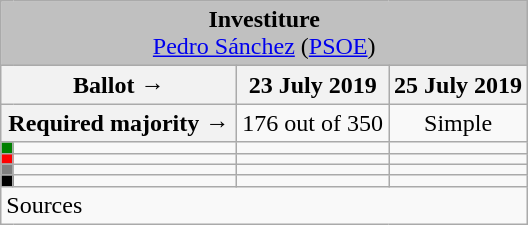<table class="wikitable" style="text-align:center;">
<tr>
<td colspan="4" align="center" bgcolor="#C0C0C0"><strong>Investiture</strong><br><a href='#'>Pedro Sánchez</a> (<a href='#'>PSOE</a>)</td>
</tr>
<tr>
<th colspan="2" style="width:150px;">Ballot →</th>
<th>23 July 2019</th>
<th>25 July 2019</th>
</tr>
<tr>
<th colspan="2">Required majority →</th>
<td>176 out of 350 </td>
<td>Simple </td>
</tr>
<tr>
<th style="width:1px; background:green;"></th>
<td style="text-align:left;"></td>
<td></td>
<td></td>
</tr>
<tr>
<th style="background:red;"></th>
<td style="text-align:left;"></td>
<td></td>
<td></td>
</tr>
<tr>
<th style="background:gray;"></th>
<td style="text-align:left;"></td>
<td></td>
<td></td>
</tr>
<tr>
<th style="background:black;"></th>
<td style="text-align:left;"></td>
<td></td>
<td></td>
</tr>
<tr>
<td style="text-align:left;" colspan="4">Sources</td>
</tr>
</table>
